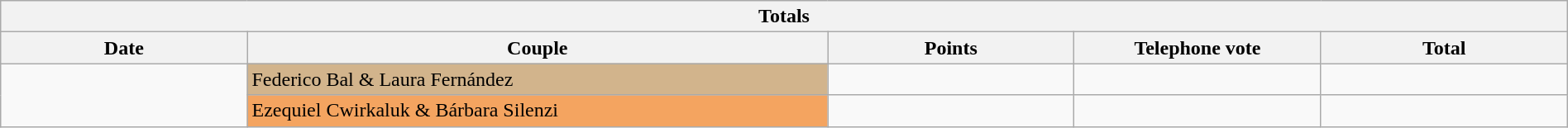<table class="wikitable collapsible collapsed" style=" text-align: align; width: 100%;">
<tr>
<th colspan="11" style="with: 100%;" align="center">Totals</th>
</tr>
<tr>
<th width=85>Date</th>
<th width=210>Couple</th>
<th width=85>Points</th>
<th width=85>Telephone vote</th>
<th width=85>Total</th>
</tr>
<tr>
<td rowspan="2"></td>
<td bgcolor="tan">Federico Bal & Laura Fernández</td>
<td></td>
<td></td>
<td></td>
</tr>
<tr>
<td bgcolor="sandybrown">Ezequiel Cwirkaluk & Bárbara Silenzi</td>
<td></td>
<td></td>
<td></td>
</tr>
</table>
